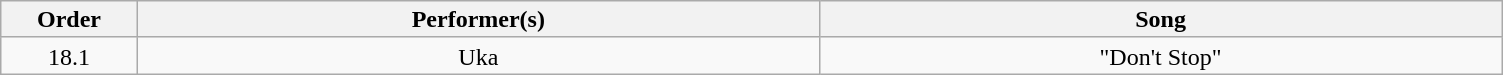<table class="wikitable" style="text-align:center; line-height:17px;">
<tr>
<th width="05%">Order</th>
<th width="25%">Performer(s)</th>
<th width="25%">Song</th>
</tr>
<tr>
<td>18.1</td>
<td>Uka</td>
<td>"Don't Stop"</td>
</tr>
</table>
